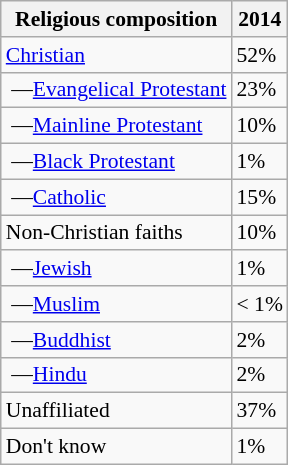<table class="wikitable collapsible sortable" style="font-size: 90%;">
<tr>
<th>Religious composition</th>
<th>2014</th>
</tr>
<tr>
<td><a href='#'>Christian</a></td>
<td>52%</td>
</tr>
<tr>
<td> —<a href='#'>Evangelical Protestant</a></td>
<td>23%</td>
</tr>
<tr>
<td> —<a href='#'>Mainline Protestant</a></td>
<td>10%</td>
</tr>
<tr>
<td> —<a href='#'>Black Protestant</a></td>
<td>1%</td>
</tr>
<tr>
<td> —<a href='#'>Catholic</a></td>
<td>15%</td>
</tr>
<tr>
<td>Non-Christian faiths</td>
<td>10%</td>
</tr>
<tr>
<td> —<a href='#'>Jewish</a></td>
<td>1%</td>
</tr>
<tr>
<td> —<a href='#'>Muslim</a></td>
<td>< 1%</td>
</tr>
<tr>
<td> —<a href='#'>Buddhist</a></td>
<td>2%</td>
</tr>
<tr>
<td> —<a href='#'>Hindu</a></td>
<td>2%</td>
</tr>
<tr>
<td>Unaffiliated</td>
<td>37%</td>
</tr>
<tr>
<td>Don't know</td>
<td>1%</td>
</tr>
</table>
